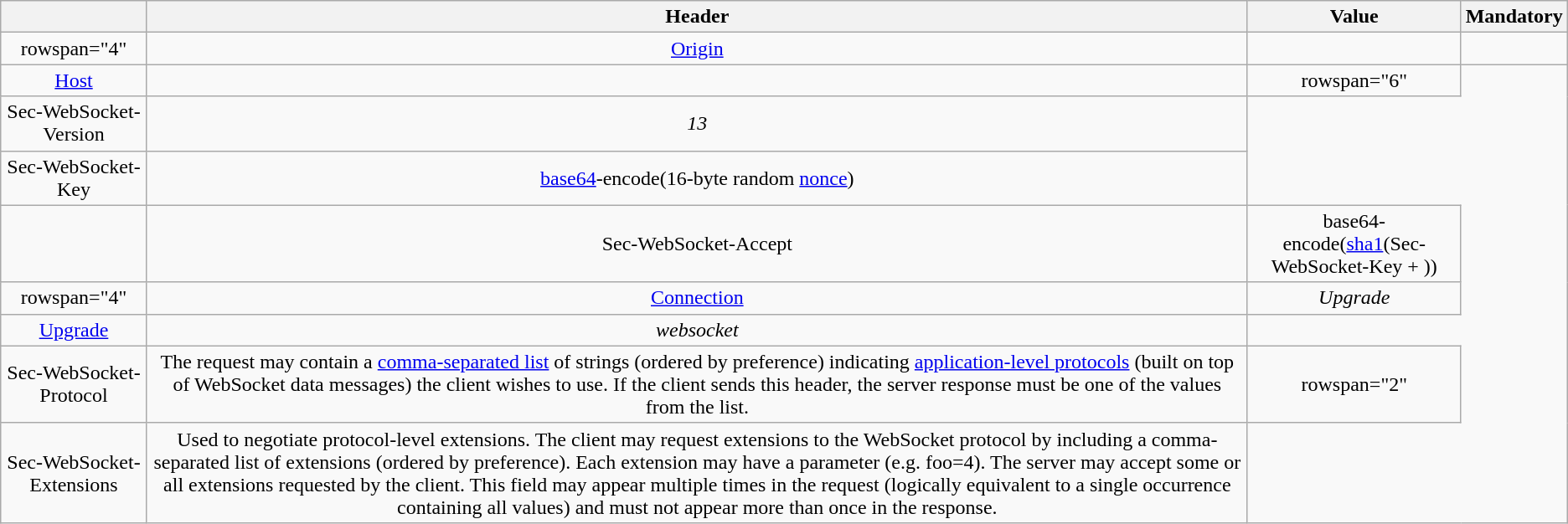<table class="wikitable" style="text-align:center">
<tr>
<th></th>
<th>Header</th>
<th>Value</th>
<th>Mandatory</th>
</tr>
<tr>
<td>rowspan="4" </td>
<td><a href='#'>Origin</a></td>
<td></td>
<td></td>
</tr>
<tr>
<td><a href='#'>Host</a></td>
<td></td>
<td>rowspan="6" </td>
</tr>
<tr>
<td>Sec-WebSocket-Version</td>
<td><em>13</em></td>
</tr>
<tr>
<td>Sec-WebSocket-Key</td>
<td><a href='#'>base64</a>-encode(16-byte random <a href='#'>nonce</a>)</td>
</tr>
<tr>
<td></td>
<td>Sec-WebSocket-Accept</td>
<td>base64-encode(<a href='#'>sha1</a>(Sec-WebSocket-Key + ))</td>
</tr>
<tr>
<td>rowspan="4" </td>
<td><a href='#'>Connection</a></td>
<td><em>Upgrade</em></td>
</tr>
<tr>
<td><a href='#'>Upgrade</a></td>
<td><em>websocket</em></td>
</tr>
<tr>
<td>Sec-WebSocket-Protocol</td>
<td>The request may contain a <a href='#'>comma-separated list</a> of strings (ordered by preference) indicating <a href='#'>application-level protocols</a> (built on top of WebSocket data messages) the client wishes to use. If the client sends this header, the server response must be one of the values from the list.</td>
<td>rowspan="2" </td>
</tr>
<tr>
<td>Sec-WebSocket-Extensions</td>
<td>Used to negotiate protocol-level extensions. The client may request extensions to the WebSocket protocol by including a comma-separated list of extensions (ordered by preference). Each extension may have a parameter (e.g. foo=4). The server may accept some or all extensions requested by the client. This field may appear multiple times in the request (logically equivalent to a single occurrence containing all values) and must not appear more than once in the response.</td>
</tr>
</table>
